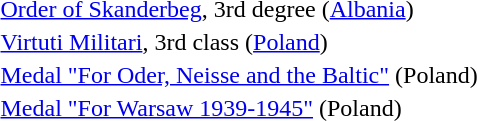<table>
<tr>
<td></td>
<td><a href='#'>Order of Skanderbeg</a>, 3rd degree (<a href='#'>Albania</a>)</td>
</tr>
<tr>
<td></td>
<td><a href='#'>Virtuti Militari</a>, 3rd class (<a href='#'>Poland</a>)</td>
</tr>
<tr>
<td></td>
<td><a href='#'>Medal "For Oder, Neisse and the Baltic"</a> (Poland)</td>
</tr>
<tr>
<td></td>
<td><a href='#'>Medal "For Warsaw 1939-1945"</a> (Poland)</td>
</tr>
<tr>
</tr>
</table>
